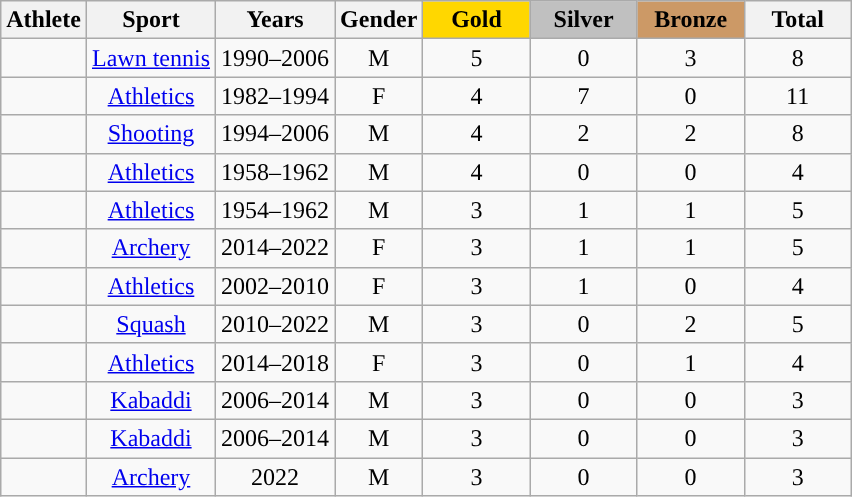<table class="wikitable sortable" style="text-align:center;">
<tr>
<th>Athlete</th>
<th>Sport</th>
<th>Years</th>
<th>Gender</th>
<th style="background-color:gold; width:4.0em; font-weight:bold;">Gold</th>
<th style="background-color:silver; width:4.0em; font-weight:bold;">Silver</th>
<th style="background-color:#cc9966; width:4.0em; font-weight:bold;">Bronze</th>
<th style="width:4.0em;">Total</th>
</tr>
<tr>
<td></td>
<td><a href='#'>Lawn tennis</a></td>
<td>1990–2006</td>
<td>M</td>
<td>5</td>
<td>0</td>
<td>3</td>
<td>8</td>
</tr>
<tr>
<td></td>
<td><a href='#'>Athletics</a></td>
<td>1982–1994</td>
<td>F</td>
<td>4</td>
<td>7</td>
<td>0</td>
<td>11</td>
</tr>
<tr>
<td></td>
<td><a href='#'>Shooting</a></td>
<td>1994–2006</td>
<td>M</td>
<td>4</td>
<td>2</td>
<td>2</td>
<td>8</td>
</tr>
<tr>
<td></td>
<td><a href='#'>Athletics</a></td>
<td>1958–1962</td>
<td>M</td>
<td>4</td>
<td>0</td>
<td>0</td>
<td>4</td>
</tr>
<tr>
<td></td>
<td><a href='#'>Athletics</a></td>
<td>1954–1962</td>
<td>M</td>
<td>3</td>
<td>1</td>
<td>1</td>
<td>5</td>
</tr>
<tr>
<td></td>
<td><a href='#'>Archery</a></td>
<td>2014–2022</td>
<td>F</td>
<td>3</td>
<td>1</td>
<td>1</td>
<td>5</td>
</tr>
<tr>
<td></td>
<td><a href='#'>Athletics</a></td>
<td>2002–2010</td>
<td>F</td>
<td>3</td>
<td>1</td>
<td>0</td>
<td>4</td>
</tr>
<tr>
<td></td>
<td><a href='#'>Squash</a></td>
<td>2010–2022</td>
<td>M</td>
<td>3</td>
<td>0</td>
<td>2</td>
<td>5</td>
</tr>
<tr>
<td></td>
<td><a href='#'>Athletics</a></td>
<td>2014–2018</td>
<td>F</td>
<td>3</td>
<td>0</td>
<td>1</td>
<td>4</td>
</tr>
<tr>
<td></td>
<td><a href='#'>Kabaddi</a></td>
<td>2006–2014</td>
<td>M</td>
<td>3</td>
<td>0</td>
<td>0</td>
<td>3</td>
</tr>
<tr>
<td></td>
<td><a href='#'>Kabaddi</a></td>
<td>2006–2014</td>
<td>M</td>
<td>3</td>
<td>0</td>
<td>0</td>
<td>3</td>
</tr>
<tr>
<td></td>
<td><a href='#'>Archery</a></td>
<td>2022</td>
<td>M</td>
<td>3</td>
<td>0</td>
<td>0</td>
<td>3</td>
</tr>
</table>
